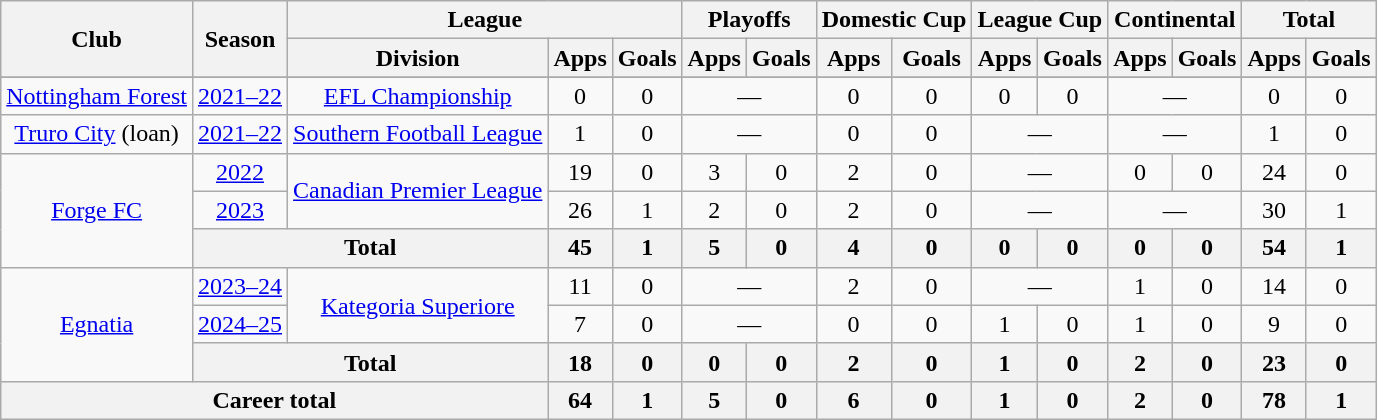<table class="wikitable" style="text-align:center">
<tr>
<th rowspan="2">Club</th>
<th rowspan="2">Season</th>
<th colspan="3">League</th>
<th colspan="2">Playoffs</th>
<th colspan="2">Domestic Cup</th>
<th colspan="2">League Cup</th>
<th colspan="2">Continental</th>
<th colspan="2">Total</th>
</tr>
<tr>
<th>Division</th>
<th>Apps</th>
<th>Goals</th>
<th>Apps</th>
<th>Goals</th>
<th>Apps</th>
<th>Goals</th>
<th>Apps</th>
<th>Goals</th>
<th>Apps</th>
<th>Goals</th>
<th>Apps</th>
<th>Goals</th>
</tr>
<tr>
</tr>
<tr>
<td><a href='#'>Nottingham Forest</a></td>
<td><a href='#'>2021–22</a></td>
<td><a href='#'>EFL Championship</a></td>
<td>0</td>
<td>0</td>
<td colspan="2">—</td>
<td>0</td>
<td>0</td>
<td>0</td>
<td>0</td>
<td colspan="2">—</td>
<td>0</td>
<td>0</td>
</tr>
<tr>
<td><a href='#'>Truro City</a> (loan)</td>
<td><a href='#'>2021–22</a></td>
<td><a href='#'>Southern Football League</a></td>
<td>1</td>
<td>0</td>
<td colspan="2">—</td>
<td>0</td>
<td>0</td>
<td colspan="2">—</td>
<td colspan="2">—</td>
<td>1</td>
<td>0</td>
</tr>
<tr>
<td rowspan=3><a href='#'>Forge FC</a></td>
<td><a href='#'>2022</a></td>
<td rowspan=2><a href='#'>Canadian Premier League</a></td>
<td>19</td>
<td>0</td>
<td>3</td>
<td>0</td>
<td>2</td>
<td>0</td>
<td colspan="2">—</td>
<td>0</td>
<td>0</td>
<td>24</td>
<td>0</td>
</tr>
<tr>
<td><a href='#'>2023</a></td>
<td>26</td>
<td>1</td>
<td>2</td>
<td>0</td>
<td>2</td>
<td>0</td>
<td colspan="2">—</td>
<td colspan="2">—</td>
<td>30</td>
<td>1</td>
</tr>
<tr>
<th colspan="2">Total</th>
<th>45</th>
<th>1</th>
<th>5</th>
<th>0</th>
<th>4</th>
<th>0</th>
<th>0</th>
<th>0</th>
<th>0</th>
<th>0</th>
<th>54</th>
<th>1</th>
</tr>
<tr>
<td rowspan=3><a href='#'>Egnatia</a></td>
<td><a href='#'>2023–24</a></td>
<td rowspan=2><a href='#'>Kategoria Superiore</a></td>
<td>11</td>
<td>0</td>
<td colspan="2">—</td>
<td>2</td>
<td>0</td>
<td colspan="2">—</td>
<td>1</td>
<td>0</td>
<td>14</td>
<td>0</td>
</tr>
<tr>
<td><a href='#'>2024–25</a></td>
<td>7</td>
<td>0</td>
<td colspan="2">—</td>
<td>0</td>
<td>0</td>
<td>1</td>
<td>0</td>
<td>1</td>
<td>0</td>
<td>9</td>
<td>0</td>
</tr>
<tr>
<th colspan="2">Total</th>
<th>18</th>
<th>0</th>
<th>0</th>
<th>0</th>
<th>2</th>
<th>0</th>
<th>1</th>
<th>0</th>
<th>2</th>
<th>0</th>
<th>23</th>
<th>0</th>
</tr>
<tr>
<th colspan="3">Career total</th>
<th>64</th>
<th>1</th>
<th>5</th>
<th>0</th>
<th>6</th>
<th>0</th>
<th>1</th>
<th>0</th>
<th>2</th>
<th>0</th>
<th>78</th>
<th>1</th>
</tr>
</table>
